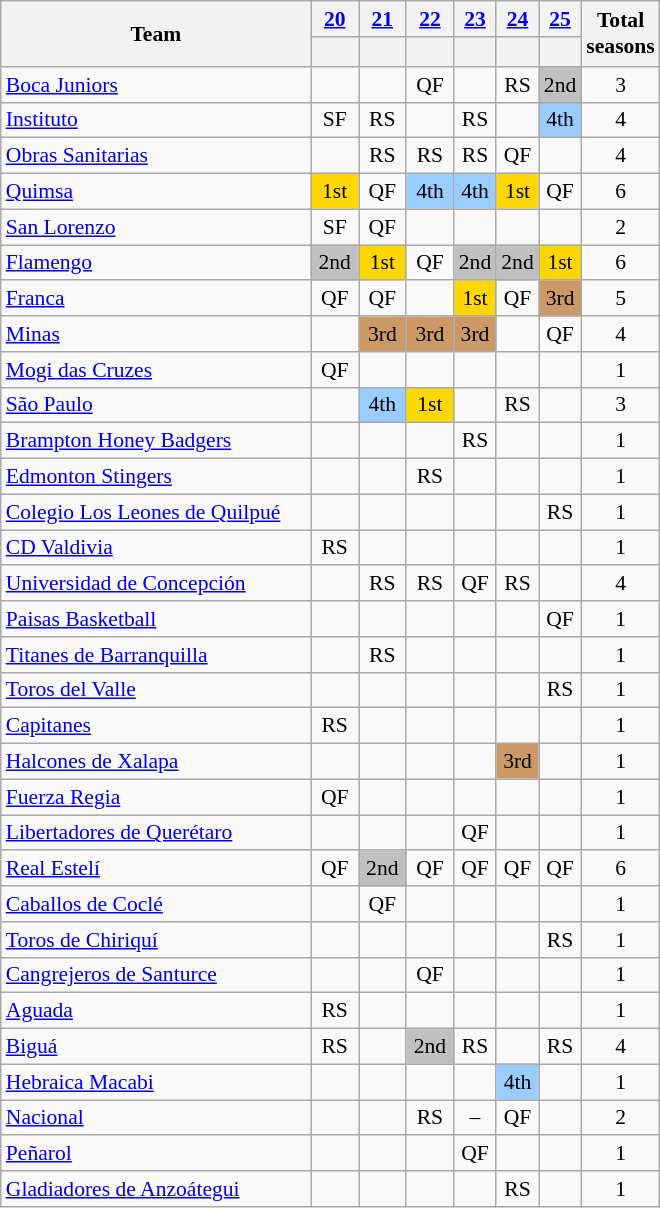<table class="wikitable sortable" style="text-align:center; font-size:90%;">
<tr>
<th rowspan="2" style="width:200px;">Team</th>
<th width=25><a href='#'>20</a></th>
<th width=25><a href='#'>21</a></th>
<th width=25><a href='#'>22</a></th>
<th><a href='#'>23</a></th>
<th><a href='#'>24</a></th>
<th><a href='#'>25</a></th>
<th rowspan="2">Total<br>seasons</th>
</tr>
<tr style="text-align:center; height:20px;">
<th scope=row></th>
<th></th>
<th></th>
<th></th>
<th></th>
<th></th>
</tr>
<tr>
<td align=left> <a href='#'>Boca Juniors</a></td>
<td></td>
<td></td>
<td>QF</td>
<td></td>
<td>RS</td>
<td bgcolor=silver>2nd</td>
<td>3</td>
</tr>
<tr>
<td align=left> <a href='#'>Instituto</a></td>
<td>SF</td>
<td>RS</td>
<td></td>
<td>RS</td>
<td></td>
<td bgcolor=#9acdff>4th</td>
<td>4</td>
</tr>
<tr>
<td align=left> <a href='#'>Obras Sanitarias</a></td>
<td></td>
<td>RS</td>
<td>RS</td>
<td>RS</td>
<td>QF</td>
<td></td>
<td>4</td>
</tr>
<tr>
<td align=left> <a href='#'>Quimsa</a></td>
<td bgcolor=gold>1st</td>
<td>QF</td>
<td bgcolor=#9acdff>4th</td>
<td bgcolor=#9acdff>4th</td>
<td bgcolor=gold>1st</td>
<td>QF</td>
<td>6</td>
</tr>
<tr>
<td align=left> <a href='#'>San Lorenzo</a></td>
<td>SF</td>
<td>QF</td>
<td></td>
<td></td>
<td></td>
<td></td>
<td>2</td>
</tr>
<tr>
<td align=left> <a href='#'>Flamengo</a></td>
<td bgcolor=silver>2nd</td>
<td bgcolor=gold>1st</td>
<td>QF</td>
<td bgcolor=silver>2nd</td>
<td bgcolor=silver>2nd</td>
<td bgcolor=gold>1st</td>
<td>6</td>
</tr>
<tr>
<td align=left> <a href='#'>Franca</a></td>
<td>QF</td>
<td>QF</td>
<td></td>
<td bgcolor=gold>1st</td>
<td>QF</td>
<td bgcolor=#CC9966>3rd</td>
<td>5</td>
</tr>
<tr>
<td align=left> <a href='#'>Minas</a></td>
<td></td>
<td bgcolor=#CC9966>3rd</td>
<td bgcolor=#CC9966>3rd</td>
<td bgcolor=#CC9966>3rd</td>
<td></td>
<td>QF</td>
<td>4</td>
</tr>
<tr>
<td align=left> <a href='#'>Mogi das Cruzes</a></td>
<td>QF</td>
<td></td>
<td></td>
<td></td>
<td></td>
<td></td>
<td>1</td>
</tr>
<tr>
<td align=left> <a href='#'>São Paulo</a></td>
<td></td>
<td bgcolor=#9acdff>4th</td>
<td bgcolor=gold>1st</td>
<td></td>
<td>RS</td>
<td></td>
<td>3</td>
</tr>
<tr>
<td align=left> <a href='#'>Brampton Honey Badgers</a></td>
<td></td>
<td></td>
<td></td>
<td>RS</td>
<td></td>
<td></td>
<td>1</td>
</tr>
<tr>
<td align=left> <a href='#'>Edmonton Stingers</a></td>
<td></td>
<td></td>
<td>RS</td>
<td></td>
<td></td>
<td></td>
<td>1</td>
</tr>
<tr>
<td align="left"> <a href='#'>Colegio Los Leones de Quilpué</a></td>
<td></td>
<td></td>
<td></td>
<td></td>
<td></td>
<td>RS</td>
<td>1</td>
</tr>
<tr>
<td align="left"> <a href='#'>CD Valdivia</a></td>
<td>RS</td>
<td></td>
<td></td>
<td></td>
<td></td>
<td></td>
<td>1</td>
</tr>
<tr>
<td align="left"> <a href='#'>Universidad de Concepción</a></td>
<td></td>
<td>RS</td>
<td>RS</td>
<td>QF</td>
<td>RS</td>
<td></td>
<td>4</td>
</tr>
<tr>
<td align="left"> <a href='#'>Paisas Basketball</a></td>
<td></td>
<td></td>
<td></td>
<td></td>
<td></td>
<td>QF</td>
<td>1</td>
</tr>
<tr>
<td align="left"> <a href='#'>Titanes de Barranquilla</a></td>
<td></td>
<td>RS</td>
<td></td>
<td></td>
<td></td>
<td></td>
<td>1</td>
</tr>
<tr>
<td align="left"> <a href='#'>Toros del Valle</a></td>
<td></td>
<td></td>
<td></td>
<td></td>
<td></td>
<td>RS</td>
<td>1</td>
</tr>
<tr>
<td align="left"> <a href='#'>Capitanes</a></td>
<td>RS</td>
<td></td>
<td></td>
<td></td>
<td></td>
<td></td>
<td>1</td>
</tr>
<tr>
<td align="left"> <a href='#'>Halcones de Xalapa</a></td>
<td></td>
<td></td>
<td></td>
<td></td>
<td bgcolor=#CC9966>3rd</td>
<td></td>
<td>1</td>
</tr>
<tr>
<td align="left"> <a href='#'>Fuerza Regia</a></td>
<td>QF</td>
<td></td>
<td></td>
<td></td>
<td></td>
<td></td>
<td>1</td>
</tr>
<tr>
<td align="left"> <a href='#'>Libertadores de Querétaro</a></td>
<td></td>
<td></td>
<td></td>
<td>QF</td>
<td></td>
<td></td>
<td>1</td>
</tr>
<tr>
<td align="left"> <a href='#'>Real Estelí</a></td>
<td>QF</td>
<td bgcolor="silver">2nd</td>
<td>QF</td>
<td>QF</td>
<td>QF</td>
<td>QF</td>
<td>6</td>
</tr>
<tr>
<td align="left"> <a href='#'>Caballos de Coclé</a></td>
<td></td>
<td>QF</td>
<td></td>
<td></td>
<td></td>
<td></td>
<td>1</td>
</tr>
<tr>
<td align="left"> <a href='#'>Toros de Chiriquí</a></td>
<td></td>
<td></td>
<td></td>
<td></td>
<td></td>
<td>RS</td>
<td>1</td>
</tr>
<tr>
<td align="left"> <a href='#'>Cangrejeros de Santurce</a></td>
<td></td>
<td></td>
<td>QF</td>
<td></td>
<td></td>
<td></td>
<td>1</td>
</tr>
<tr>
<td align="left"> <a href='#'>Aguada</a></td>
<td>RS</td>
<td></td>
<td></td>
<td></td>
<td></td>
<td></td>
<td>1</td>
</tr>
<tr>
<td align="left"> <a href='#'>Biguá</a></td>
<td>RS</td>
<td></td>
<td bgcolor="silver">2nd</td>
<td>RS</td>
<td></td>
<td>RS</td>
<td>4</td>
</tr>
<tr>
<td align="left"> <a href='#'>Hebraica Macabi</a></td>
<td></td>
<td></td>
<td></td>
<td></td>
<td bgcolor=#9acdff>4th</td>
<td></td>
<td>1</td>
</tr>
<tr>
<td align="left"> <a href='#'>Nacional</a></td>
<td></td>
<td></td>
<td>RS</td>
<td>–</td>
<td>QF</td>
<td></td>
<td>2</td>
</tr>
<tr>
<td align="left"> <a href='#'>Peñarol</a></td>
<td></td>
<td></td>
<td></td>
<td>QF</td>
<td></td>
<td></td>
<td>1</td>
</tr>
<tr>
<td align="left"> <a href='#'>Gladiadores de Anzoátegui</a></td>
<td></td>
<td></td>
<td></td>
<td></td>
<td>RS</td>
<td></td>
<td>1</td>
</tr>
</table>
